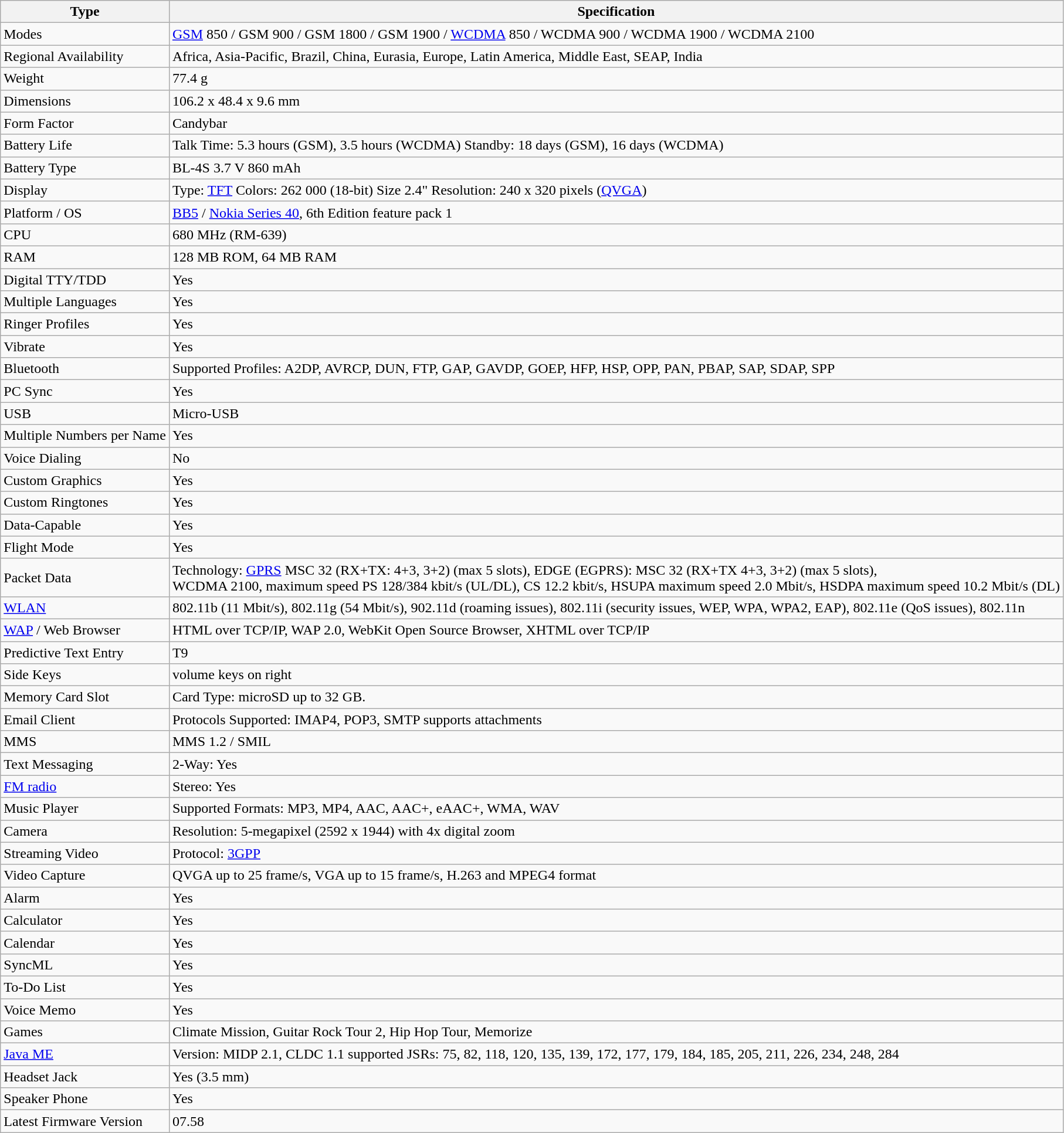<table class="wikitable">
<tr>
<th>Type</th>
<th>Specification</th>
</tr>
<tr>
<td>Modes</td>
<td><a href='#'>GSM</a> 850 / GSM 900 / GSM 1800 / GSM 1900 / <a href='#'>WCDMA</a> 850 / WCDMA 900 / WCDMA 1900 / WCDMA 2100</td>
</tr>
<tr>
<td>Regional Availability</td>
<td>Africa, Asia-Pacific, Brazil, China, Eurasia, Europe, Latin America, Middle East, SEAP, India</td>
</tr>
<tr>
<td>Weight</td>
<td>77.4 g</td>
</tr>
<tr>
<td>Dimensions</td>
<td>106.2 x 48.4 x 9.6 mm</td>
</tr>
<tr>
<td>Form Factor</td>
<td>Candybar</td>
</tr>
<tr>
<td>Battery Life</td>
<td>Talk Time: 5.3 hours (GSM), 3.5 hours (WCDMA) Standby: 18 days (GSM), 16 days (WCDMA)</td>
</tr>
<tr>
<td>Battery Type</td>
<td>BL-4S 3.7 V 860 mAh</td>
</tr>
<tr>
<td>Display</td>
<td>Type: <a href='#'>TFT</a> Colors: 262 000 (18-bit) Size 2.4" Resolution: 240 x 320 pixels (<a href='#'>QVGA</a>)</td>
</tr>
<tr>
<td>Platform / OS</td>
<td><a href='#'>BB5</a> / <a href='#'>Nokia Series 40</a>, 6th Edition feature pack 1</td>
</tr>
<tr>
<td>CPU</td>
<td>680 MHz (RM-639)</td>
</tr>
<tr>
<td>RAM</td>
<td>128 MB ROM, 64 MB RAM</td>
</tr>
<tr>
<td>Digital TTY/TDD</td>
<td>Yes</td>
</tr>
<tr>
<td>Multiple Languages</td>
<td>Yes</td>
</tr>
<tr>
<td>Ringer Profiles</td>
<td>Yes</td>
</tr>
<tr>
<td>Vibrate</td>
<td>Yes</td>
</tr>
<tr>
<td>Bluetooth</td>
<td>Supported Profiles: A2DP, AVRCP, DUN, FTP, GAP, GAVDP, GOEP, HFP, HSP, OPP, PAN, PBAP, SAP, SDAP, SPP</td>
</tr>
<tr>
<td>PC Sync</td>
<td>Yes</td>
</tr>
<tr>
<td>USB</td>
<td>Micro-USB</td>
</tr>
<tr>
<td>Multiple Numbers per Name</td>
<td>Yes</td>
</tr>
<tr>
<td>Voice Dialing</td>
<td>No</td>
</tr>
<tr>
<td>Custom Graphics</td>
<td>Yes</td>
</tr>
<tr 2.5>
<td>Custom Ringtones</td>
<td>Yes</td>
</tr>
<tr>
<td>Data-Capable</td>
<td>Yes</td>
</tr>
<tr>
<td>Flight Mode</td>
<td>Yes</td>
</tr>
<tr>
<td>Packet Data</td>
<td>Technology: <a href='#'>GPRS</a> MSC 32 (RX+TX: 4+3, 3+2) (max 5 slots), EDGE (EGPRS): MSC 32 (RX+TX 4+3, 3+2) (max 5 slots),<br>WCDMA 2100, maximum speed PS 128/384 kbit/s (UL/DL), CS 12.2 kbit/s, HSUPA maximum speed 2.0 Mbit/s, HSDPA maximum speed 10.2 Mbit/s (DL)</td>
</tr>
<tr>
<td><a href='#'>WLAN</a></td>
<td>802.11b (11 Mbit/s), 802.11g (54 Mbit/s), 902.11d (roaming issues), 802.11i (security issues, WEP, WPA, WPA2, EAP), 802.11e (QoS issues), 802.11n</td>
</tr>
<tr>
<td><a href='#'>WAP</a> / Web Browser</td>
<td>HTML over TCP/IP, WAP 2.0, WebKit Open Source Browser, XHTML over TCP/IP</td>
</tr>
<tr>
<td>Predictive Text Entry</td>
<td>T9</td>
</tr>
<tr>
<td>Side Keys</td>
<td>volume keys on right</td>
</tr>
<tr>
<td>Memory Card Slot</td>
<td>Card Type: microSD up to 32 GB.</td>
</tr>
<tr>
<td>Email Client</td>
<td>Protocols Supported: IMAP4, POP3, SMTP supports attachments</td>
</tr>
<tr>
<td>MMS</td>
<td>MMS 1.2 / SMIL</td>
</tr>
<tr>
<td>Text Messaging</td>
<td>2-Way: Yes</td>
</tr>
<tr>
<td><a href='#'>FM radio</a></td>
<td>Stereo: Yes</td>
</tr>
<tr>
<td>Music Player</td>
<td>Supported Formats: MP3, MP4, AAC, AAC+, eAAC+, WMA, WAV</td>
</tr>
<tr>
<td>Camera</td>
<td>Resolution: 5-megapixel (2592 x 1944) with 4x digital zoom</td>
</tr>
<tr>
<td>Streaming Video</td>
<td>Protocol: <a href='#'>3GPP</a></td>
</tr>
<tr>
<td>Video Capture</td>
<td>QVGA up to 25 frame/s, VGA up to 15 frame/s, H.263 and MPEG4 format</td>
</tr>
<tr>
<td>Alarm</td>
<td>Yes</td>
</tr>
<tr>
<td>Calculator</td>
<td>Yes</td>
</tr>
<tr>
<td>Calendar</td>
<td>Yes</td>
</tr>
<tr>
<td>SyncML</td>
<td>Yes</td>
</tr>
<tr>
<td>To-Do List</td>
<td>Yes</td>
</tr>
<tr>
<td>Voice Memo</td>
<td>Yes</td>
</tr>
<tr>
<td>Games</td>
<td>Climate Mission, Guitar Rock Tour 2, Hip Hop Tour, Memorize</td>
</tr>
<tr>
<td><a href='#'>Java ME</a></td>
<td>Version: MIDP 2.1, CLDC 1.1 supported JSRs: 75, 82, 118, 120, 135, 139, 172, 177, 179, 184, 185, 205, 211, 226, 234, 248, 284</td>
</tr>
<tr>
<td>Headset Jack</td>
<td>Yes (3.5 mm)</td>
</tr>
<tr>
<td>Speaker Phone</td>
<td>Yes</td>
</tr>
<tr>
<td>Latest Firmware Version</td>
<td>07.58</td>
</tr>
</table>
